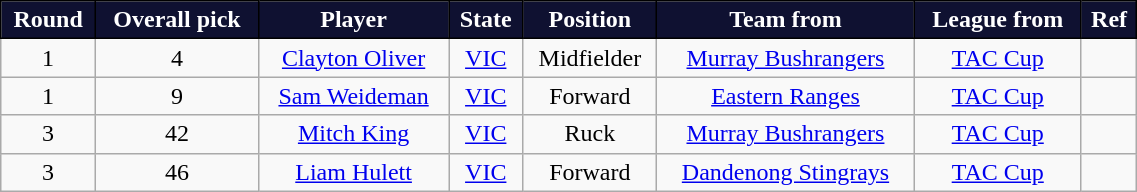<table class="wikitable" style="text-align:center; font-size:100%; width:60%;">
<tr style="color:#FFFFFF;">
<th style="background:#0F1131; border: solid black 1px;">Round</th>
<th style="background:#0F1131; border: solid black 1px;">Overall pick</th>
<th style="background:#0F1131; border: solid black 1px;">Player</th>
<th style="background:#0F1131; border: solid black 1px;">State</th>
<th style="background:#0F1131; border: solid black 1px;">Position</th>
<th style="background:#0F1131; border: solid black 1px;">Team from</th>
<th style="background:#0F1131; border: solid black 1px;">League from</th>
<th style="background:#0F1131; border: solid black 1px;">Ref</th>
</tr>
<tr>
<td>1</td>
<td>4</td>
<td><a href='#'>Clayton Oliver</a></td>
<td><a href='#'>VIC</a></td>
<td>Midfielder</td>
<td><a href='#'>Murray Bushrangers</a></td>
<td><a href='#'>TAC Cup</a></td>
<td></td>
</tr>
<tr>
<td>1</td>
<td>9</td>
<td><a href='#'>Sam Weideman</a></td>
<td><a href='#'>VIC</a></td>
<td>Forward</td>
<td><a href='#'>Eastern Ranges</a></td>
<td><a href='#'>TAC Cup</a></td>
<td></td>
</tr>
<tr>
<td>3</td>
<td>42</td>
<td><a href='#'>Mitch King</a></td>
<td><a href='#'>VIC</a></td>
<td>Ruck</td>
<td><a href='#'>Murray Bushrangers</a></td>
<td><a href='#'>TAC Cup</a></td>
<td></td>
</tr>
<tr>
<td>3</td>
<td>46</td>
<td><a href='#'>Liam Hulett</a></td>
<td><a href='#'>VIC</a></td>
<td>Forward</td>
<td><a href='#'>Dandenong Stingrays</a></td>
<td><a href='#'>TAC Cup</a></td>
<td></td>
</tr>
</table>
